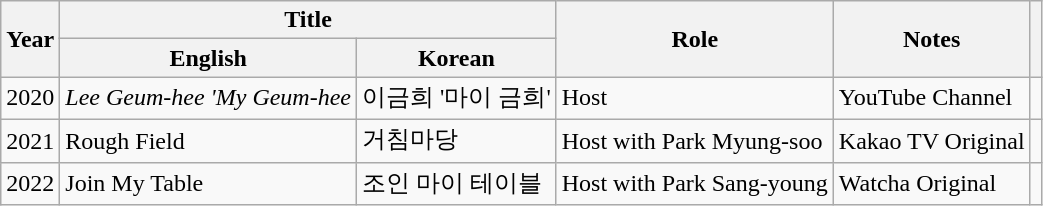<table class="wikitable sortable plainrowheaders">
<tr>
<th rowspan="2">Year</th>
<th colspan="2">Title</th>
<th rowspan="2">Role</th>
<th rowspan="2">Notes</th>
<th rowspan="2"></th>
</tr>
<tr>
<th scope="col">English</th>
<th scope="col">Korean</th>
</tr>
<tr>
<td>2020</td>
<td><em>Lee Geum-hee 'My Geum-hee<strong></td>
<td>이금희 '마이 금희'</td>
<td>Host</td>
<td>YouTube Channel</td>
<td></td>
</tr>
<tr>
<td>2021</td>
<td></em>Rough Field<em></td>
<td>거침마당</td>
<td>Host with Park Myung-soo</td>
<td>Kakao TV Original</td>
<td></td>
</tr>
<tr>
<td>2022</td>
<td></em>Join My Table<em></td>
<td>조인 마이 테이블</td>
<td>Host with Park Sang-young</td>
<td>Watcha Original</td>
<td></td>
</tr>
</table>
